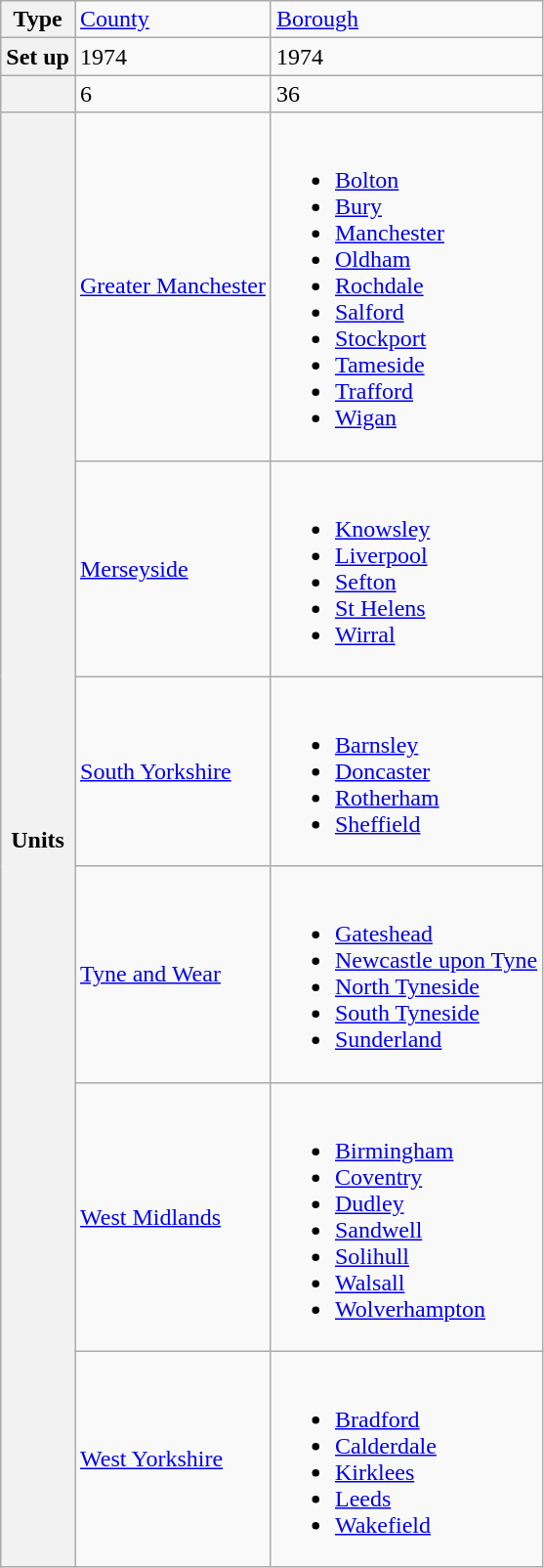<table class="wikitable">
<tr>
<th>Type</th>
<td><a href='#'>County</a></td>
<td><a href='#'>Borough</a></td>
</tr>
<tr>
<th>Set up</th>
<td>1974</td>
<td>1974</td>
</tr>
<tr>
<th></th>
<td>6</td>
<td>36</td>
</tr>
<tr>
<th rowspan=6>Units</th>
<td><a href='#'>Greater Manchester</a></td>
<td><br><ul><li><a href='#'>Bolton</a></li><li><a href='#'>Bury</a></li><li><a href='#'>Manchester</a></li><li><a href='#'>Oldham</a></li><li><a href='#'>Rochdale</a></li><li><a href='#'>Salford</a></li><li><a href='#'>Stockport</a></li><li><a href='#'>Tameside</a></li><li><a href='#'>Trafford</a></li><li><a href='#'>Wigan</a></li></ul></td>
</tr>
<tr>
<td><a href='#'>Merseyside</a></td>
<td><br><ul><li><a href='#'>Knowsley</a></li><li><a href='#'>Liverpool</a></li><li><a href='#'>Sefton</a></li><li><a href='#'>St Helens</a></li><li><a href='#'>Wirral</a></li></ul></td>
</tr>
<tr>
<td><a href='#'>South Yorkshire</a></td>
<td><br><ul><li><a href='#'>Barnsley</a></li><li><a href='#'>Doncaster</a></li><li><a href='#'>Rotherham</a></li><li><a href='#'>Sheffield</a></li></ul></td>
</tr>
<tr>
<td><a href='#'>Tyne and Wear</a></td>
<td><br><ul><li><a href='#'>Gateshead</a></li><li><a href='#'>Newcastle upon Tyne</a></li><li><a href='#'>North Tyneside</a></li><li><a href='#'>South Tyneside</a></li><li><a href='#'>Sunderland</a></li></ul></td>
</tr>
<tr>
<td><a href='#'>West Midlands</a></td>
<td><br><ul><li><a href='#'>Birmingham</a></li><li><a href='#'>Coventry</a></li><li><a href='#'>Dudley</a></li><li><a href='#'>Sandwell</a></li><li><a href='#'>Solihull</a></li><li><a href='#'>Walsall</a></li><li><a href='#'>Wolverhampton</a></li></ul></td>
</tr>
<tr>
<td><a href='#'>West Yorkshire</a></td>
<td><br><ul><li><a href='#'>Bradford</a></li><li><a href='#'>Calderdale</a></li><li><a href='#'>Kirklees</a></li><li><a href='#'>Leeds</a></li><li><a href='#'>Wakefield</a></li></ul></td>
</tr>
</table>
